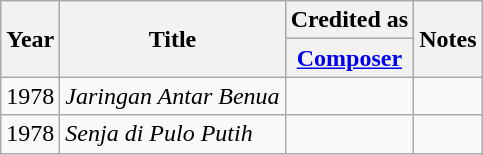<table class="wikitable plainrowheaders sortable">
<tr>
<th rowspan="2" scope="col">Year</th>
<th rowspan="2" scope="col">Title</th>
<th scope="col">Credited as</th>
<th rowspan="2" scope="col" class="unsortable">Notes</th>
</tr>
<tr>
<th><a href='#'>Composer</a></th>
</tr>
<tr>
<td>1978</td>
<td><em>Jaringan Antar Benua</em></td>
<td></td>
<td></td>
</tr>
<tr>
<td>1978</td>
<td><em>Senja di Pulo Putih</em></td>
<td></td>
<td></td>
</tr>
</table>
